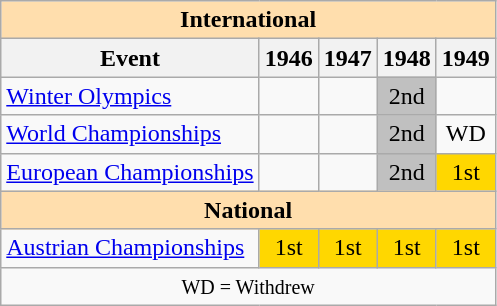<table class="wikitable" style="text-align:center">
<tr>
<th style="background-color: #ffdead; " colspan=6 align=center>International</th>
</tr>
<tr>
<th>Event</th>
<th>1946</th>
<th>1947</th>
<th>1948</th>
<th>1949</th>
</tr>
<tr>
<td align=left><a href='#'>Winter Olympics</a></td>
<td></td>
<td></td>
<td bgcolor=silver>2nd</td>
<td></td>
</tr>
<tr>
<td align=left><a href='#'>World Championships</a></td>
<td></td>
<td></td>
<td bgcolor=silver>2nd</td>
<td>WD</td>
</tr>
<tr>
<td align=left><a href='#'>European Championships</a></td>
<td></td>
<td></td>
<td bgcolor=silver>2nd</td>
<td bgcolor=gold>1st</td>
</tr>
<tr>
<th style="background-color: #ffdead; " colspan=6 align=center>National</th>
</tr>
<tr>
<td align=left><a href='#'>Austrian Championships</a></td>
<td bgcolor=gold>1st</td>
<td bgcolor=gold>1st</td>
<td bgcolor=gold>1st</td>
<td bgcolor=gold>1st</td>
</tr>
<tr>
<td colspan=5 align=center><small> WD = Withdrew </small></td>
</tr>
</table>
